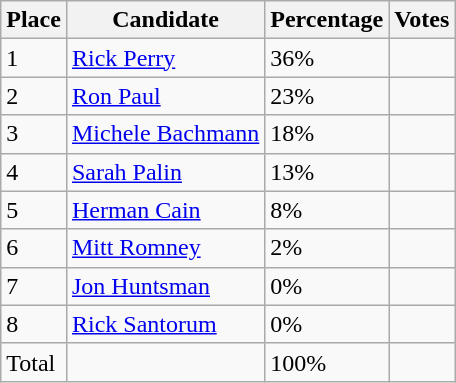<table class="wikitable">
<tr>
<th>Place</th>
<th>Candidate</th>
<th>Percentage</th>
<th>Votes</th>
</tr>
<tr>
<td>1</td>
<td><a href='#'>Rick Perry</a></td>
<td>36%</td>
<td></td>
</tr>
<tr>
<td>2</td>
<td><a href='#'>Ron Paul</a></td>
<td>23%</td>
<td></td>
</tr>
<tr>
<td>3</td>
<td><a href='#'>Michele Bachmann</a></td>
<td>18%</td>
<td></td>
</tr>
<tr>
<td>4</td>
<td><a href='#'>Sarah Palin</a></td>
<td>13%</td>
<td></td>
</tr>
<tr>
<td>5</td>
<td><a href='#'>Herman Cain</a></td>
<td>8%</td>
<td></td>
</tr>
<tr>
<td>6</td>
<td><a href='#'>Mitt Romney</a></td>
<td>2%</td>
<td></td>
</tr>
<tr>
<td>7</td>
<td><a href='#'>Jon Huntsman</a></td>
<td>0%</td>
<td></td>
</tr>
<tr>
<td>8</td>
<td><a href='#'>Rick Santorum</a></td>
<td>0%</td>
<td></td>
</tr>
<tr>
<td>Total</td>
<td></td>
<td>100%</td>
<td></td>
</tr>
</table>
